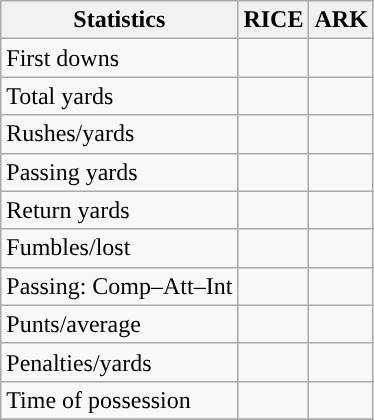<table class="wikitable" style="float: left;">
<tr>
<th>Statistics</th>
<th>RICE</th>
<th>ARK</th>
</tr>
<tr>
<td>First downs</td>
<td></td>
<td></td>
</tr>
<tr>
<td>Total yards</td>
<td></td>
<td></td>
</tr>
<tr>
<td>Rushes/yards</td>
<td></td>
<td></td>
</tr>
<tr>
<td>Passing yards</td>
<td></td>
<td></td>
</tr>
<tr>
<td>Return yards</td>
<td></td>
<td></td>
</tr>
<tr>
<td>Fumbles/lost</td>
<td></td>
<td></td>
</tr>
<tr>
<td>Passing: Comp–Att–Int</td>
<td></td>
<td></td>
</tr>
<tr>
<td>Punts/average</td>
<td></td>
<td></td>
</tr>
<tr>
<td>Penalties/yards</td>
<td></td>
<td></td>
</tr>
<tr>
<td>Time of possession</td>
<td></td>
<td></td>
</tr>
<tr>
</tr>
</table>
